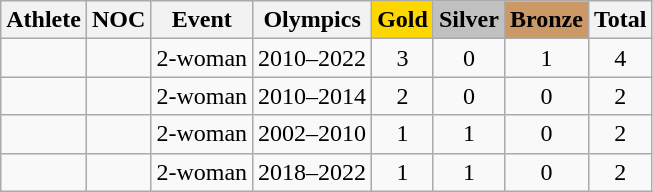<table class="wikitable sortable" style="text-align:center;">
<tr>
<th>Athlete</th>
<th>NOC</th>
<th>Event</th>
<th>Olympics</th>
<th style="background-color: gold;">Gold</th>
<th style="background-color: silver;">Silver</th>
<th style="background-color: #cc9966;">Bronze</th>
<th>Total</th>
</tr>
<tr>
<td align=left></td>
<td align=left><br></td>
<td align=left>2-woman</td>
<td>2010–2022</td>
<td>3</td>
<td>0</td>
<td>1</td>
<td>4</td>
</tr>
<tr>
<td align=left></td>
<td align=left></td>
<td align=left>2-woman</td>
<td>2010–2014</td>
<td>2</td>
<td>0</td>
<td>0</td>
<td>2</td>
</tr>
<tr>
<td align=left></td>
<td align=left></td>
<td align=left>2-woman</td>
<td>2002–2010</td>
<td>1</td>
<td>1</td>
<td>0</td>
<td>2</td>
</tr>
<tr>
<td align=left></td>
<td align=left></td>
<td align=left>2-woman</td>
<td>2018–2022</td>
<td>1</td>
<td>1</td>
<td>0</td>
<td>2</td>
</tr>
</table>
